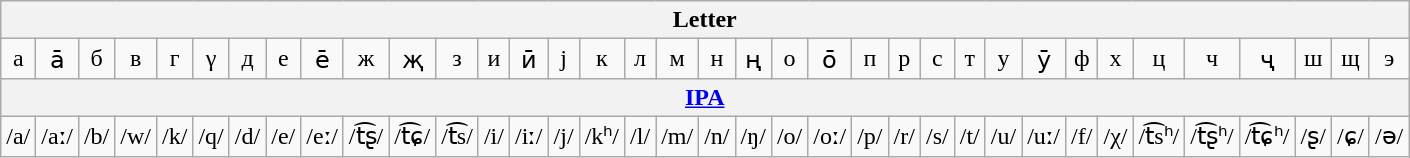<table class="wikitable" style=text-align:center>
<tr>
<th colspan="36">Letter</th>
</tr>
<tr>
<td>а</td>
<td>а̄</td>
<td>б</td>
<td>в</td>
<td>г</td>
<td>γ</td>
<td>д</td>
<td>е</td>
<td>е̄</td>
<td>ж</td>
<td>җ</td>
<td>з</td>
<td>и</td>
<td>ӣ</td>
<td>ј</td>
<td>к</td>
<td>л</td>
<td>м</td>
<td>н</td>
<td>ң</td>
<td>о</td>
<td>о̄</td>
<td>п</td>
<td>р</td>
<td>с</td>
<td>т</td>
<td>у</td>
<td>ӯ</td>
<td>ф</td>
<td>х</td>
<td>ц</td>
<td>ч</td>
<td>ҷ</td>
<td>ш</td>
<td>щ</td>
<td>э</td>
</tr>
<tr>
<th colspan="36"><a href='#'>IPA</a></th>
</tr>
<tr>
<td>/a/</td>
<td>/aː/</td>
<td>/b/</td>
<td>/w/</td>
<td>/k/</td>
<td>/q/</td>
<td>/d/</td>
<td>/e/</td>
<td>/eː/</td>
<td>/t͡ʂ/</td>
<td>/t͡ɕ/</td>
<td>/t͡s/</td>
<td>/i/</td>
<td>/iː/</td>
<td>/j/</td>
<td>/kʰ/</td>
<td>/l/</td>
<td>/m/</td>
<td>/n/</td>
<td>/ŋ/</td>
<td>/o/</td>
<td>/oː/</td>
<td>/p/</td>
<td>/r/</td>
<td>/s/</td>
<td>/t/</td>
<td>/u/</td>
<td>/uː/</td>
<td>/f/</td>
<td>/χ/</td>
<td>/t͡sʰ/</td>
<td>/t͡ʂʰ/</td>
<td>/t͡ɕʰ/</td>
<td>/ʂ/</td>
<td>/ɕ/</td>
<td>/ə/</td>
</tr>
</table>
